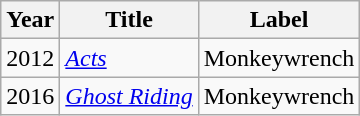<table class="wikitable">
<tr>
<th><strong>Year</strong></th>
<th><strong>Title</strong></th>
<th><strong>Label</strong></th>
</tr>
<tr>
<td>2012</td>
<td><em><a href='#'>Acts</a></em></td>
<td>Monkeywrench</td>
</tr>
<tr>
<td>2016</td>
<td><em><a href='#'>Ghost Riding</a></em></td>
<td>Monkeywrench</td>
</tr>
</table>
